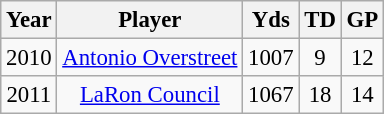<table class="wikitable" style="font-size: 95%; text-align:center;">
<tr>
<th>Year</th>
<th>Player</th>
<th>Yds</th>
<th>TD</th>
<th>GP</th>
</tr>
<tr>
<td align="center">2010</td>
<td><a href='#'>Antonio Overstreet</a></td>
<td>1007</td>
<td>9</td>
<td>12</td>
</tr>
<tr>
<td align="center">2011</td>
<td><a href='#'>LaRon Council</a></td>
<td>1067</td>
<td>18</td>
<td>14</td>
</tr>
</table>
